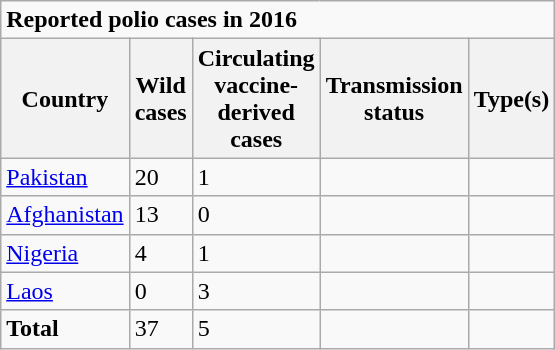<table class="wikitable sortable mw-collapsible mw-collapsed" font-size:85%; margin-left:15px">
<tr>
<td colspan=5><div><strong>Reported polio cases in 2016</strong><br>
</div></td>
</tr>
<tr>
<th>Country</th>
<th>Wild<br>cases</th>
<th>Circulating<br>vaccine-<br>derived<br>cases</th>
<th>Transmission<br>status</th>
<th>Type(s)</th>
</tr>
<tr>
<td><a href='#'>Pakistan</a></td>
<td>20</td>
<td>1</td>
<td></td>
<td><br></td>
</tr>
<tr>
<td><a href='#'>Afghanistan</a></td>
<td>13</td>
<td>0</td>
<td></td>
<td></td>
</tr>
<tr>
<td><a href='#'>Nigeria</a></td>
<td>4</td>
<td>1</td>
<td></td>
<td><br></td>
</tr>
<tr>
<td><a href='#'>Laos</a></td>
<td>0</td>
<td>3</td>
<td></td>
<td></td>
</tr>
<tr>
<td><strong>Total</strong></td>
<td>37</td>
<td>5</td>
<td></td>
<td></td>
</tr>
</table>
